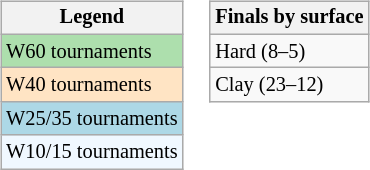<table>
<tr valign=top>
<td><br><table class=wikitable style="font-size:85%">
<tr>
<th>Legend</th>
</tr>
<tr style="background:#addfad">
<td>W60 tournaments</td>
</tr>
<tr style="background:#ffe4c4;">
<td>W40 tournaments</td>
</tr>
<tr style="background:lightblue;">
<td>W25/35 tournaments</td>
</tr>
<tr style="background:#f0f8ff;">
<td>W10/15 tournaments</td>
</tr>
</table>
</td>
<td><br><table class=wikitable style="font-size:85%">
<tr>
<th>Finals by surface</th>
</tr>
<tr>
<td>Hard (8–5)</td>
</tr>
<tr>
<td>Clay (23–12)</td>
</tr>
</table>
</td>
</tr>
</table>
